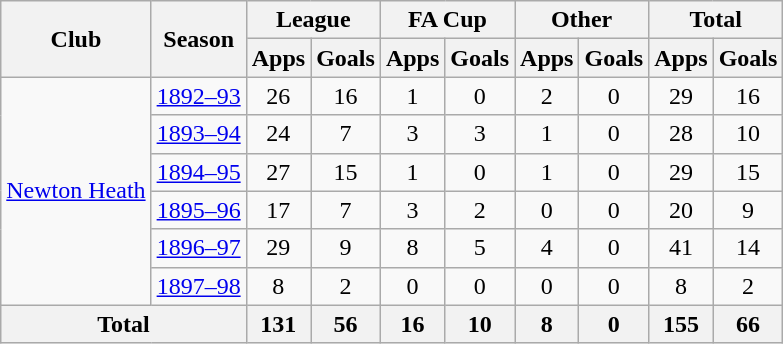<table class="wikitable" style="text-align:center">
<tr>
<th rowspan="2">Club</th>
<th rowspan="2">Season</th>
<th colspan="2">League</th>
<th colspan="2">FA Cup</th>
<th colspan="2">Other</th>
<th colspan="2">Total</th>
</tr>
<tr>
<th>Apps</th>
<th>Goals</th>
<th>Apps</th>
<th>Goals</th>
<th>Apps</th>
<th>Goals</th>
<th>Apps</th>
<th>Goals</th>
</tr>
<tr>
<td rowspan="6"><a href='#'>Newton Heath</a></td>
<td><a href='#'>1892–93</a></td>
<td>26</td>
<td>16</td>
<td>1</td>
<td>0</td>
<td>2</td>
<td>0</td>
<td>29</td>
<td>16</td>
</tr>
<tr>
<td><a href='#'>1893–94</a></td>
<td>24</td>
<td>7</td>
<td>3</td>
<td>3</td>
<td>1</td>
<td>0</td>
<td>28</td>
<td>10</td>
</tr>
<tr>
<td><a href='#'>1894–95</a></td>
<td>27</td>
<td>15</td>
<td>1</td>
<td>0</td>
<td>1</td>
<td>0</td>
<td>29</td>
<td>15</td>
</tr>
<tr>
<td><a href='#'>1895–96</a></td>
<td>17</td>
<td>7</td>
<td>3</td>
<td>2</td>
<td>0</td>
<td>0</td>
<td>20</td>
<td>9</td>
</tr>
<tr>
<td><a href='#'>1896–97</a></td>
<td>29</td>
<td>9</td>
<td>8</td>
<td>5</td>
<td>4</td>
<td>0</td>
<td>41</td>
<td>14</td>
</tr>
<tr>
<td><a href='#'>1897–98</a></td>
<td>8</td>
<td>2</td>
<td>0</td>
<td>0</td>
<td>0</td>
<td>0</td>
<td>8</td>
<td>2</td>
</tr>
<tr>
<th colspan="2">Total</th>
<th>131</th>
<th>56</th>
<th>16</th>
<th>10</th>
<th>8</th>
<th>0</th>
<th>155</th>
<th>66</th>
</tr>
</table>
